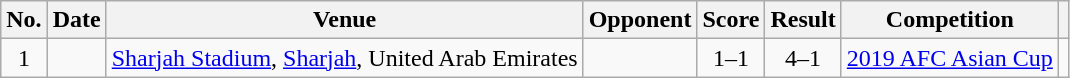<table class="wikitable sortable">
<tr>
<th scope="col">No.</th>
<th scope="col">Date</th>
<th scope="col">Venue</th>
<th scope="col">Opponent</th>
<th scope="col">Score</th>
<th scope="col">Result</th>
<th scope="col">Competition</th>
<th scope="col" class="unsortable"></th>
</tr>
<tr>
<td align="center">1</td>
<td></td>
<td><a href='#'>Sharjah Stadium</a>, <a href='#'>Sharjah</a>, United Arab Emirates</td>
<td></td>
<td align="center">1–1</td>
<td align="center">4–1</td>
<td><a href='#'>2019 AFC Asian Cup</a></td>
<td></td>
</tr>
</table>
